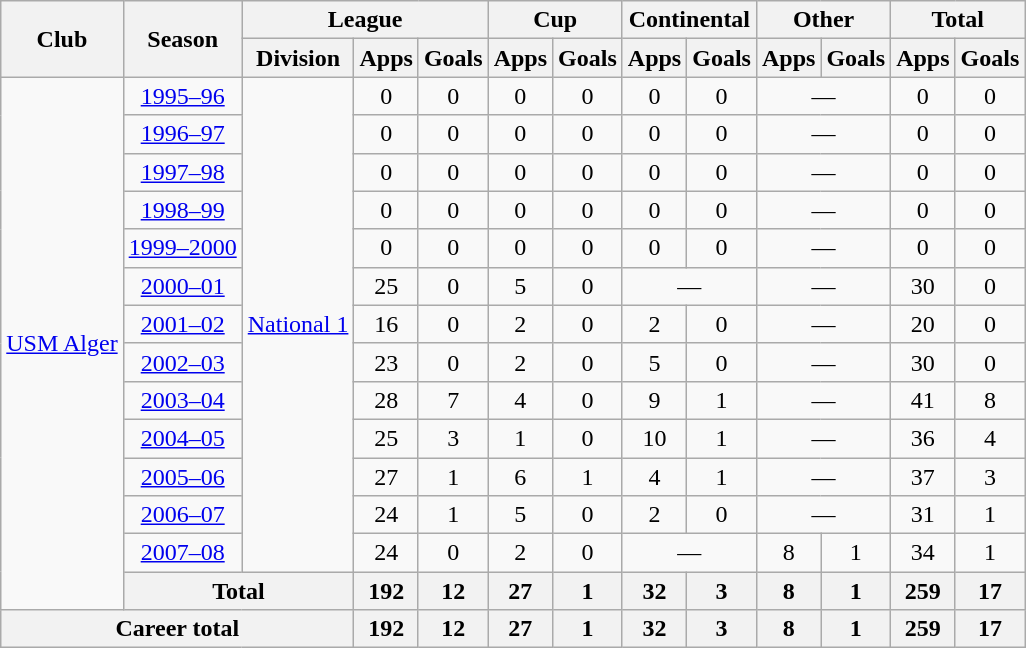<table class="wikitable" style="text-align: center">
<tr>
<th rowspan="2">Club</th>
<th rowspan="2">Season</th>
<th colspan="3">League</th>
<th colspan="2">Cup</th>
<th colspan="2">Continental</th>
<th colspan="2">Other</th>
<th colspan="2">Total</th>
</tr>
<tr>
<th>Division</th>
<th>Apps</th>
<th>Goals</th>
<th>Apps</th>
<th>Goals</th>
<th>Apps</th>
<th>Goals</th>
<th>Apps</th>
<th>Goals</th>
<th>Apps</th>
<th>Goals</th>
</tr>
<tr>
<td rowspan="14" valign="center"><a href='#'>USM Alger</a></td>
<td><a href='#'>1995–96</a></td>
<td rowspan=13><a href='#'>National 1</a></td>
<td>0</td>
<td>0</td>
<td>0</td>
<td>0</td>
<td>0</td>
<td>0</td>
<td colspan=2>—</td>
<td>0</td>
<td>0</td>
</tr>
<tr>
<td><a href='#'>1996–97</a></td>
<td>0</td>
<td>0</td>
<td>0</td>
<td>0</td>
<td>0</td>
<td>0</td>
<td colspan=2>—</td>
<td>0</td>
<td>0</td>
</tr>
<tr>
<td><a href='#'>1997–98</a></td>
<td>0</td>
<td>0</td>
<td>0</td>
<td>0</td>
<td>0</td>
<td>0</td>
<td colspan=2>—</td>
<td>0</td>
<td>0</td>
</tr>
<tr>
<td><a href='#'>1998–99</a></td>
<td>0</td>
<td>0</td>
<td>0</td>
<td>0</td>
<td>0</td>
<td>0</td>
<td colspan=2>—</td>
<td>0</td>
<td>0</td>
</tr>
<tr>
<td><a href='#'>1999–2000</a></td>
<td>0</td>
<td>0</td>
<td>0</td>
<td>0</td>
<td>0</td>
<td>0</td>
<td colspan=2>—</td>
<td>0</td>
<td>0</td>
</tr>
<tr>
<td><a href='#'>2000–01</a></td>
<td>25</td>
<td>0</td>
<td>5</td>
<td>0</td>
<td colspan=2>—</td>
<td colspan=2>—</td>
<td>30</td>
<td>0</td>
</tr>
<tr>
<td><a href='#'>2001–02</a></td>
<td>16</td>
<td>0</td>
<td>2</td>
<td>0</td>
<td>2</td>
<td>0</td>
<td colspan=2>—</td>
<td>20</td>
<td>0</td>
</tr>
<tr>
<td><a href='#'>2002–03</a></td>
<td>23</td>
<td>0</td>
<td>2</td>
<td>0</td>
<td>5</td>
<td>0</td>
<td colspan=2>—</td>
<td>30</td>
<td>0</td>
</tr>
<tr>
<td><a href='#'>2003–04</a></td>
<td>28</td>
<td>7</td>
<td>4</td>
<td>0</td>
<td>9</td>
<td>1</td>
<td colspan=2>—</td>
<td>41</td>
<td>8</td>
</tr>
<tr>
<td><a href='#'>2004–05</a></td>
<td>25</td>
<td>3</td>
<td>1</td>
<td>0</td>
<td>10</td>
<td>1</td>
<td colspan=2>—</td>
<td>36</td>
<td>4</td>
</tr>
<tr>
<td><a href='#'>2005–06</a></td>
<td>27</td>
<td>1</td>
<td>6</td>
<td>1</td>
<td>4</td>
<td>1</td>
<td colspan=2>—</td>
<td>37</td>
<td>3</td>
</tr>
<tr>
<td><a href='#'>2006–07</a></td>
<td>24</td>
<td>1</td>
<td>5</td>
<td>0</td>
<td>2</td>
<td>0</td>
<td colspan=2>—</td>
<td>31</td>
<td>1</td>
</tr>
<tr>
<td><a href='#'>2007–08</a></td>
<td>24</td>
<td>0</td>
<td>2</td>
<td>0</td>
<td colspan=2>—</td>
<td>8</td>
<td>1</td>
<td>34</td>
<td>1</td>
</tr>
<tr>
<th colspan="2">Total</th>
<th>192</th>
<th>12</th>
<th>27</th>
<th>1</th>
<th>32</th>
<th>3</th>
<th>8</th>
<th>1</th>
<th>259</th>
<th>17</th>
</tr>
<tr>
<th colspan="3">Career total</th>
<th>192</th>
<th>12</th>
<th>27</th>
<th>1</th>
<th>32</th>
<th>3</th>
<th>8</th>
<th>1</th>
<th>259</th>
<th>17</th>
</tr>
</table>
